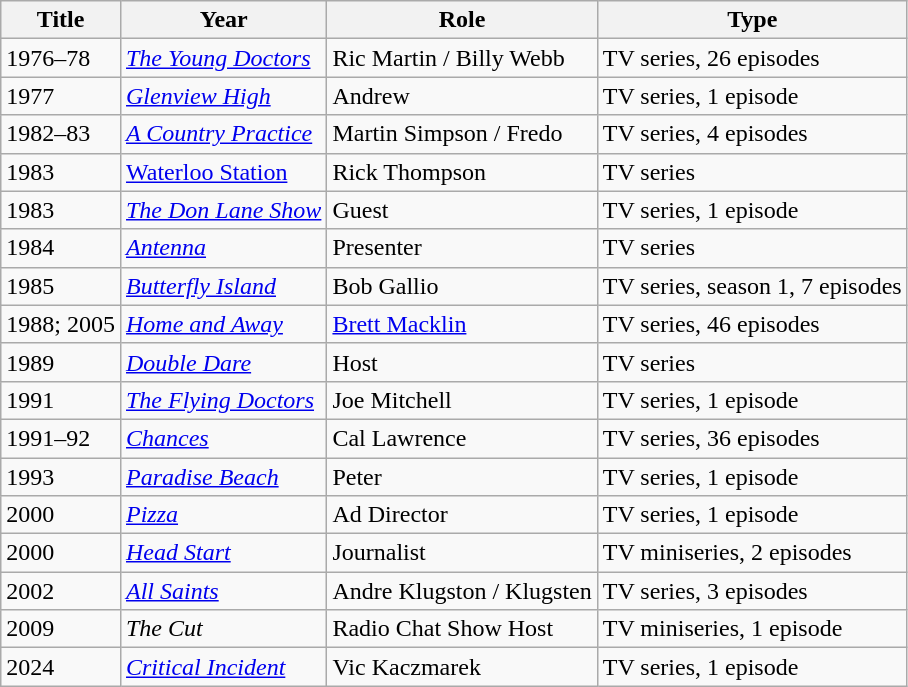<table class="wikitable">
<tr>
<th>Title</th>
<th>Year</th>
<th>Role</th>
<th>Type</th>
</tr>
<tr>
<td>1976–78</td>
<td><em><a href='#'>The Young Doctors</a></em></td>
<td>Ric Martin / Billy Webb</td>
<td>TV series, 26 episodes</td>
</tr>
<tr>
<td>1977</td>
<td><em><a href='#'>Glenview High</a></em></td>
<td>Andrew</td>
<td>TV series, 1 episode</td>
</tr>
<tr>
<td>1982–83</td>
<td><em><a href='#'>A Country Practice</a></em></td>
<td>Martin Simpson / Fredo</td>
<td>TV series, 4 episodes</td>
</tr>
<tr>
<td>1983</td>
<td><em><a href='#'></em>Waterloo Station<em></a></em></td>
<td>Rick Thompson</td>
<td>TV series</td>
</tr>
<tr>
<td>1983</td>
<td><em><a href='#'>The Don Lane Show</a></em></td>
<td>Guest</td>
<td>TV series, 1 episode</td>
</tr>
<tr>
<td>1984</td>
<td><em><a href='#'>Antenna</a></em></td>
<td>Presenter</td>
<td>TV series</td>
</tr>
<tr>
<td>1985</td>
<td><em><a href='#'>Butterfly Island</a></em></td>
<td>Bob Gallio</td>
<td>TV series, season 1, 7 episodes</td>
</tr>
<tr>
<td>1988; 2005</td>
<td><em><a href='#'>Home and Away</a></em></td>
<td><a href='#'>Brett Macklin</a></td>
<td>TV series, 46 episodes</td>
</tr>
<tr>
<td>1989</td>
<td><em><a href='#'>Double Dare</a></em></td>
<td>Host</td>
<td>TV series</td>
</tr>
<tr>
<td>1991</td>
<td><em><a href='#'>The Flying Doctors</a></em></td>
<td>Joe Mitchell</td>
<td>TV series, 1 episode</td>
</tr>
<tr>
<td>1991–92</td>
<td><em><a href='#'>Chances</a></em></td>
<td>Cal Lawrence</td>
<td>TV series, 36 episodes</td>
</tr>
<tr>
<td>1993</td>
<td><em><a href='#'>Paradise Beach</a></em></td>
<td>Peter</td>
<td>TV series, 1 episode</td>
</tr>
<tr>
<td>2000</td>
<td><em><a href='#'>Pizza</a></em></td>
<td>Ad Director</td>
<td>TV series, 1 episode</td>
</tr>
<tr>
<td>2000</td>
<td><em><a href='#'>Head Start</a></em></td>
<td>Journalist</td>
<td>TV miniseries, 2 episodes</td>
</tr>
<tr>
<td>2002</td>
<td><em><a href='#'>All Saints</a></em></td>
<td>Andre Klugston / Klugsten</td>
<td>TV series, 3 episodes</td>
</tr>
<tr>
<td>2009</td>
<td><em>The Cut</em></td>
<td>Radio Chat Show Host</td>
<td>TV miniseries, 1 episode</td>
</tr>
<tr>
<td>2024</td>
<td><em><a href='#'>Critical Incident</a></em></td>
<td>Vic Kaczmarek</td>
<td>TV series, 1 episode</td>
</tr>
</table>
